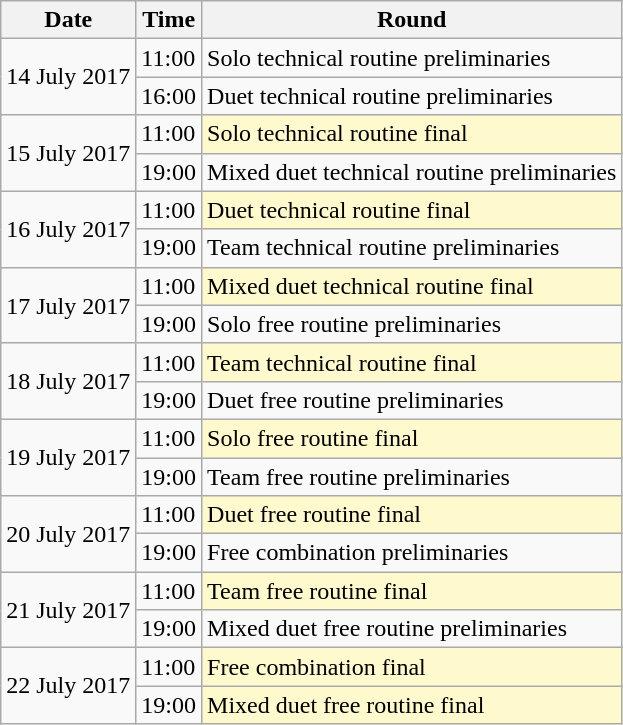<table class="wikitable">
<tr>
<th>Date</th>
<th>Time</th>
<th>Round</th>
</tr>
<tr>
<td rowspan=2>14 July 2017</td>
<td>11:00</td>
<td>Solo technical routine preliminaries</td>
</tr>
<tr>
<td>16:00</td>
<td>Duet technical routine preliminaries</td>
</tr>
<tr>
<td rowspan=2>15 July 2017</td>
<td>11:00</td>
<td style=background:lemonchiffon>Solo technical routine final</td>
</tr>
<tr>
<td>19:00</td>
<td>Mixed duet technical routine preliminaries</td>
</tr>
<tr>
<td rowspan=2>16 July 2017</td>
<td>11:00</td>
<td style=background:lemonchiffon>Duet technical routine final</td>
</tr>
<tr>
<td>19:00</td>
<td>Team technical routine preliminaries</td>
</tr>
<tr>
<td rowspan=2>17 July 2017</td>
<td>11:00</td>
<td style=background:lemonchiffon>Mixed duet technical routine final</td>
</tr>
<tr>
<td>19:00</td>
<td>Solo free routine preliminaries</td>
</tr>
<tr>
<td rowspan=2>18 July 2017</td>
<td>11:00</td>
<td style=background:lemonchiffon>Team technical routine final</td>
</tr>
<tr>
<td>19:00</td>
<td>Duet free routine preliminaries</td>
</tr>
<tr>
<td rowspan=2>19 July 2017</td>
<td>11:00</td>
<td style=background:lemonchiffon>Solo free routine final</td>
</tr>
<tr>
<td>19:00</td>
<td>Team free routine preliminaries</td>
</tr>
<tr>
<td rowspan=2>20 July 2017</td>
<td>11:00</td>
<td style=background:lemonchiffon>Duet free routine final</td>
</tr>
<tr>
<td>19:00</td>
<td>Free combination preliminaries</td>
</tr>
<tr>
<td rowspan=2>21 July 2017</td>
<td>11:00</td>
<td style=background:lemonchiffon>Team free routine final</td>
</tr>
<tr>
<td>19:00</td>
<td>Mixed duet free routine preliminaries</td>
</tr>
<tr>
<td rowspan=2>22 July 2017</td>
<td>11:00</td>
<td style=background:lemonchiffon>Free combination final</td>
</tr>
<tr>
<td>19:00</td>
<td style=background:lemonchiffon>Mixed duet free routine final</td>
</tr>
</table>
